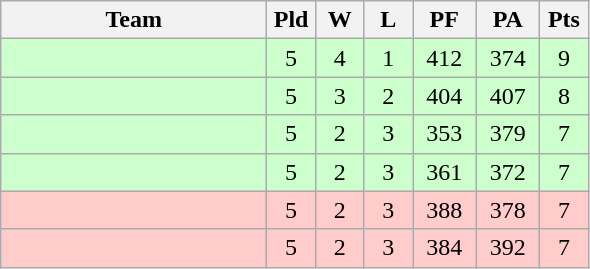<table class="wikitable" style="text-align:center;">
<tr>
<th width=170>Team</th>
<th width=25>Pld</th>
<th width=25>W</th>
<th width=25>L</th>
<th width=35>PF</th>
<th width=35>PA</th>
<th width=25>Pts</th>
</tr>
<tr bgcolor=#ccffcc>
<td align="left"></td>
<td>5</td>
<td>4</td>
<td>1</td>
<td>412</td>
<td>374</td>
<td>9</td>
</tr>
<tr bgcolor=#ccffcc>
<td align="left"></td>
<td>5</td>
<td>3</td>
<td>2</td>
<td>404</td>
<td>407</td>
<td>8</td>
</tr>
<tr bgcolor=#ccffcc>
<td align="left"></td>
<td>5</td>
<td>2</td>
<td>3</td>
<td>353</td>
<td>379</td>
<td>7</td>
</tr>
<tr bgcolor=#ccffcc>
<td align="left"></td>
<td>5</td>
<td>2</td>
<td>3</td>
<td>361</td>
<td>372</td>
<td>7</td>
</tr>
<tr bgcolor=#ffcccc>
<td align="left"></td>
<td>5</td>
<td>2</td>
<td>3</td>
<td>388</td>
<td>378</td>
<td>7</td>
</tr>
<tr bgcolor=#ffcccc>
<td align="left"></td>
<td>5</td>
<td>2</td>
<td>3</td>
<td>384</td>
<td>392</td>
<td>7</td>
</tr>
</table>
